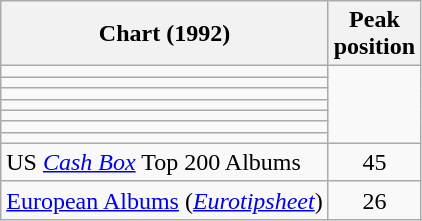<table class="wikitable sortable">
<tr>
<th align="left">Chart (1992)</th>
<th align="center">Peak<br>position</th>
</tr>
<tr>
<td></td>
</tr>
<tr>
<td></td>
</tr>
<tr>
<td></td>
</tr>
<tr>
<td></td>
</tr>
<tr>
<td></td>
</tr>
<tr>
<td></td>
</tr>
<tr>
<td></td>
</tr>
<tr>
<td>US <em><a href='#'>Cash Box</a></em> Top 200 Albums</td>
<td align="center">45</td>
</tr>
<tr>
<td><a href='#'>European Albums</a> (<em><a href='#'>Eurotipsheet</a></em>)</td>
<td style="text-align:center;">26</td>
</tr>
</table>
